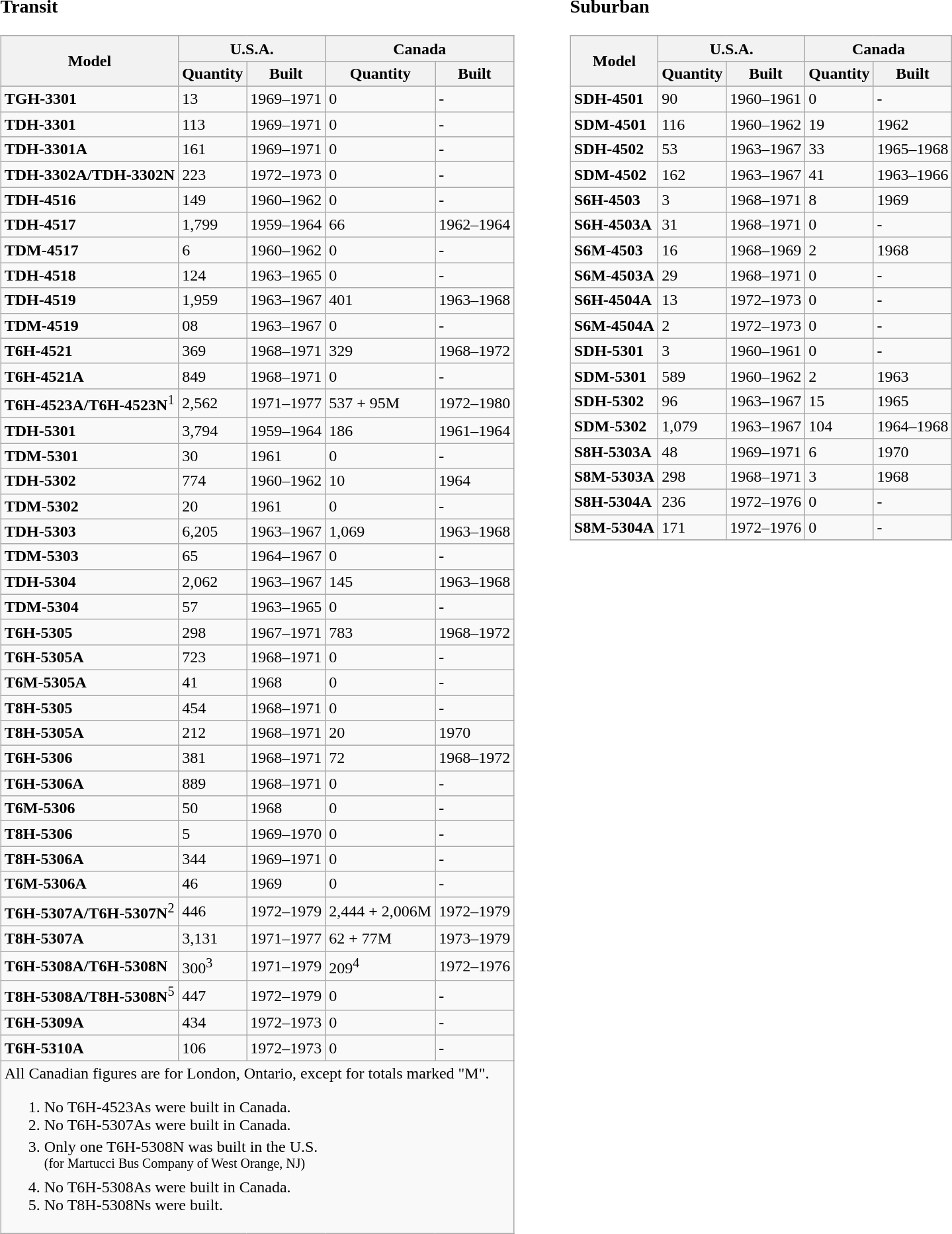<table>
<tr valign="top">
<td><br><h3>Transit</h3><table class="wikitable">
<tr>
<th rowspan=2>Model</th>
<th colspan=2>U.S.A.</th>
<th colspan=2>Canada</th>
</tr>
<tr>
<th>Quantity</th>
<th>Built</th>
<th>Quantity</th>
<th>Built</th>
</tr>
<tr>
<td><strong>TGH-3301</strong></td>
<td>13</td>
<td>1969–1971</td>
<td>0</td>
<td>-</td>
</tr>
<tr>
<td><strong>TDH-3301</strong></td>
<td>113</td>
<td>1969–1971</td>
<td>0</td>
<td>-</td>
</tr>
<tr>
<td><strong>TDH-3301A</strong></td>
<td>161</td>
<td>1969–1971</td>
<td>0</td>
<td>-</td>
</tr>
<tr>
<td><strong>TDH-3302A/TDH-3302N</strong></td>
<td>223</td>
<td>1972–1973</td>
<td>0</td>
<td>-</td>
</tr>
<tr>
<td><strong>TDH-4516</strong></td>
<td>149</td>
<td>1960–1962</td>
<td>0</td>
<td>-</td>
</tr>
<tr>
<td><strong>TDH-4517</strong></td>
<td>1,799</td>
<td>1959–1964</td>
<td>66</td>
<td>1962–1964</td>
</tr>
<tr>
<td><strong>TDM-4517</strong></td>
<td>6</td>
<td>1960–1962</td>
<td>0</td>
<td>-</td>
</tr>
<tr>
<td><strong>TDH-4518</strong></td>
<td>124</td>
<td>1963–1965</td>
<td>0</td>
<td>-</td>
</tr>
<tr>
<td><strong>TDH-4519</strong></td>
<td>1,959</td>
<td>1963–1967</td>
<td>401</td>
<td>1963–1968</td>
</tr>
<tr>
<td><strong>TDM-4519</strong></td>
<td>08</td>
<td>1963–1967</td>
<td>0</td>
<td>-</td>
</tr>
<tr>
<td><strong>T6H-4521</strong></td>
<td>369</td>
<td>1968–1971</td>
<td>329</td>
<td>1968–1972</td>
</tr>
<tr>
<td><strong>T6H-4521A</strong></td>
<td>849</td>
<td>1968–1971</td>
<td>0</td>
<td>-</td>
</tr>
<tr>
<td><strong>T6H-4523A/T6H-4523N</strong><sup>1</sup></td>
<td>2,562</td>
<td>1971–1977</td>
<td>537 + 95M</td>
<td>1972–1980</td>
</tr>
<tr>
<td><strong>TDH-5301</strong></td>
<td>3,794</td>
<td>1959–1964</td>
<td>186</td>
<td>1961–1964</td>
</tr>
<tr>
<td><strong>TDM-5301</strong></td>
<td>30</td>
<td>1961</td>
<td>0</td>
<td>-</td>
</tr>
<tr>
<td><strong>TDH-5302</strong></td>
<td>774</td>
<td>1960–1962</td>
<td>10</td>
<td>1964</td>
</tr>
<tr>
<td><strong>TDM-5302</strong></td>
<td>20</td>
<td>1961</td>
<td>0</td>
<td>-</td>
</tr>
<tr>
<td><strong>TDH-5303</strong></td>
<td>6,205</td>
<td>1963–1967</td>
<td>1,069</td>
<td>1963–1968</td>
</tr>
<tr>
<td><strong>TDM-5303</strong></td>
<td>65</td>
<td>1964–1967</td>
<td>0</td>
<td>-</td>
</tr>
<tr>
<td><strong>TDH-5304</strong></td>
<td>2,062</td>
<td>1963–1967</td>
<td>145</td>
<td>1963–1968</td>
</tr>
<tr>
<td><strong>TDM-5304</strong></td>
<td>57</td>
<td>1963–1965</td>
<td>0</td>
<td>-</td>
</tr>
<tr>
<td><strong>T6H-5305</strong></td>
<td>298</td>
<td>1967–1971</td>
<td>783</td>
<td>1968–1972</td>
</tr>
<tr>
<td><strong>T6H-5305A</strong></td>
<td>723</td>
<td>1968–1971</td>
<td>0</td>
<td>-</td>
</tr>
<tr>
<td><strong>T6M-5305A</strong></td>
<td>41</td>
<td>1968</td>
<td>0</td>
<td>-</td>
</tr>
<tr>
<td><strong>T8H-5305</strong></td>
<td>454</td>
<td>1968–1971</td>
<td>0</td>
<td>-</td>
</tr>
<tr>
<td><strong>T8H-5305A</strong></td>
<td>212</td>
<td>1968–1971</td>
<td>20</td>
<td>1970</td>
</tr>
<tr>
<td><strong>T6H-5306</strong></td>
<td>381</td>
<td>1968–1971</td>
<td>72</td>
<td>1968–1972</td>
</tr>
<tr>
<td><strong>T6H-5306A</strong></td>
<td>889</td>
<td>1968–1971</td>
<td>0</td>
<td>-</td>
</tr>
<tr>
<td><strong>T6M-5306</strong></td>
<td>50</td>
<td>1968</td>
<td>0</td>
<td>-</td>
</tr>
<tr>
<td><strong>T8H-5306</strong></td>
<td>5</td>
<td>1969–1970</td>
<td>0</td>
<td>-</td>
</tr>
<tr>
<td><strong>T8H-5306A</strong></td>
<td>344</td>
<td>1969–1971</td>
<td>0</td>
<td>-</td>
</tr>
<tr>
<td><strong>T6M-5306A</strong></td>
<td>46</td>
<td>1969</td>
<td>0</td>
<td>-</td>
</tr>
<tr>
<td><strong>T6H-5307A/T6H-5307N</strong><sup>2</sup></td>
<td>446</td>
<td>1972–1979</td>
<td>2,444 + 2,006M</td>
<td>1972–1979</td>
</tr>
<tr>
<td><strong>T8H-5307A</strong></td>
<td>3,131</td>
<td>1971–1977</td>
<td>62 + 77M</td>
<td>1973–1979</td>
</tr>
<tr>
<td><strong>T6H-5308A/T6H-5308N</strong></td>
<td>300<sup>3</sup></td>
<td>1971–1979</td>
<td>209<sup>4</sup></td>
<td>1972–1976</td>
</tr>
<tr>
<td><strong>T8H-5308A/T8H-5308N</strong><sup>5</sup></td>
<td>447</td>
<td>1972–1979</td>
<td>0</td>
<td>-</td>
</tr>
<tr>
<td><strong>T6H-5309A</strong></td>
<td>434</td>
<td>1972–1973</td>
<td>0</td>
<td>-</td>
</tr>
<tr>
<td><strong>T6H-5310A</strong></td>
<td>106</td>
<td>1972–1973</td>
<td>0</td>
<td>-</td>
</tr>
<tr>
<td colspan=5>All Canadian figures are for London, Ontario, except for totals marked "M".<br><ol><li>No T6H-4523As were built in Canada.</li><li>No T6H-5307As were built in Canada.</li><li>Only one T6H-5308N was built in the U.S.<sup><br>(for Martucci Bus Company of West Orange, NJ)</sup></li><li>No T6H-5308As were built in Canada.</li><li>No T8H-5308Ns were built.</li></ol></td>
</tr>
</table>
</td>
<td width=32> </td>
<td><br><h3>Suburban</h3><table class="wikitable">
<tr>
<th rowspan=2>Model</th>
<th colspan=2>U.S.A.</th>
<th colspan=2>Canada</th>
</tr>
<tr>
<th>Quantity</th>
<th>Built</th>
<th>Quantity</th>
<th>Built</th>
</tr>
<tr>
<td><strong>SDH-4501</strong></td>
<td>90</td>
<td>1960–1961</td>
<td>0</td>
<td>-</td>
</tr>
<tr>
<td><strong>SDM-4501</strong></td>
<td>116</td>
<td>1960–1962</td>
<td>19</td>
<td>1962</td>
</tr>
<tr>
<td><strong>SDH-4502</strong></td>
<td>53</td>
<td>1963–1967</td>
<td>33</td>
<td>1965–1968</td>
</tr>
<tr>
<td><strong>SDM-4502</strong></td>
<td>162</td>
<td>1963–1967</td>
<td>41</td>
<td>1963–1966</td>
</tr>
<tr>
<td><strong>S6H-4503</strong></td>
<td>3</td>
<td>1968–1971</td>
<td>8</td>
<td>1969</td>
</tr>
<tr>
<td><strong>S6H-4503A</strong></td>
<td>31</td>
<td>1968–1971</td>
<td>0</td>
<td>-</td>
</tr>
<tr>
<td><strong>S6M-4503</strong></td>
<td>16</td>
<td>1968–1969</td>
<td>2</td>
<td>1968</td>
</tr>
<tr>
<td><strong>S6M-4503A</strong></td>
<td>29</td>
<td>1968–1971</td>
<td>0</td>
<td>-</td>
</tr>
<tr>
<td><strong>S6H-4504A</strong></td>
<td>13</td>
<td>1972–1973</td>
<td>0</td>
<td>-</td>
</tr>
<tr>
<td><strong>S6M-4504A</strong></td>
<td>2</td>
<td>1972–1973</td>
<td>0</td>
<td>-</td>
</tr>
<tr>
<td><strong>SDH-5301</strong></td>
<td>3</td>
<td>1960–1961</td>
<td>0</td>
<td>-</td>
</tr>
<tr>
<td><strong>SDM-5301</strong></td>
<td>589</td>
<td>1960–1962</td>
<td>2</td>
<td>1963</td>
</tr>
<tr>
<td><strong>SDH-5302</strong></td>
<td>96</td>
<td>1963–1967</td>
<td>15</td>
<td>1965</td>
</tr>
<tr>
<td><strong>SDM-5302</strong></td>
<td>1,079</td>
<td>1963–1967</td>
<td>104</td>
<td>1964–1968</td>
</tr>
<tr>
<td><strong>S8H-5303A</strong></td>
<td>48</td>
<td>1969–1971</td>
<td>6</td>
<td>1970</td>
</tr>
<tr>
<td><strong>S8M-5303A</strong></td>
<td>298</td>
<td>1968–1971</td>
<td>3</td>
<td>1968</td>
</tr>
<tr>
<td><strong>S8H-5304A</strong></td>
<td>236</td>
<td>1972–1976</td>
<td>0</td>
<td>-</td>
</tr>
<tr>
<td><strong>S8M-5304A</strong></td>
<td>171</td>
<td>1972–1976</td>
<td>0</td>
<td>-</td>
</tr>
<tr>
</tr>
</table>
</td>
</tr>
</table>
